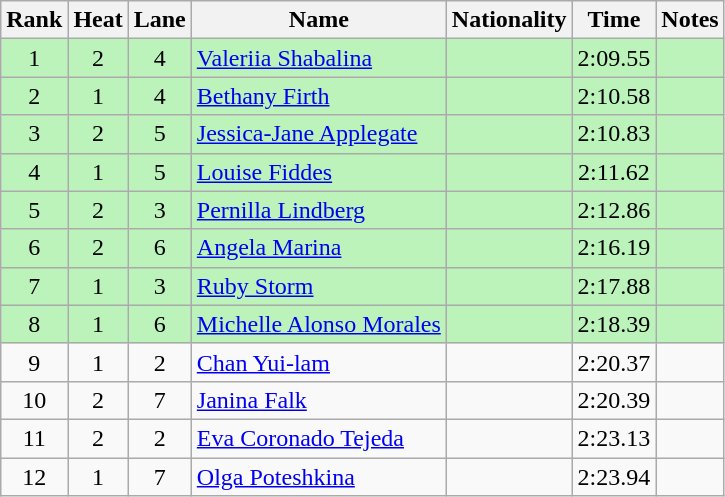<table class="wikitable sortable" style="text-align:center">
<tr>
<th>Rank</th>
<th>Heat</th>
<th>Lane</th>
<th>Name</th>
<th>Nationality</th>
<th>Time</th>
<th>Notes</th>
</tr>
<tr bgcolor=bbf3bb>
<td>1</td>
<td>2</td>
<td>4</td>
<td align=left><a href='#'>Valeriia Shabalina</a></td>
<td align=left></td>
<td>2:09.55</td>
<td></td>
</tr>
<tr bgcolor=bbf3bb>
<td>2</td>
<td>1</td>
<td>4</td>
<td align=left><a href='#'>Bethany Firth</a></td>
<td align=left></td>
<td>2:10.58</td>
<td></td>
</tr>
<tr bgcolor=bbf3bb>
<td>3</td>
<td>2</td>
<td>5</td>
<td align=left><a href='#'>Jessica-Jane Applegate</a></td>
<td align=left></td>
<td>2:10.83</td>
<td></td>
</tr>
<tr bgcolor=bbf3bb>
<td>4</td>
<td>1</td>
<td>5</td>
<td align=left><a href='#'>Louise Fiddes</a></td>
<td align=left></td>
<td>2:11.62</td>
<td></td>
</tr>
<tr bgcolor=bbf3bb>
<td>5</td>
<td>2</td>
<td>3</td>
<td align=left><a href='#'>Pernilla Lindberg</a></td>
<td align=left></td>
<td>2:12.86</td>
<td></td>
</tr>
<tr bgcolor=bbf3bb>
<td>6</td>
<td>2</td>
<td>6</td>
<td align=left><a href='#'>Angela Marina</a></td>
<td align=left></td>
<td>2:16.19</td>
<td></td>
</tr>
<tr bgcolor=bbf3bb>
<td>7</td>
<td>1</td>
<td>3</td>
<td align=left><a href='#'>Ruby Storm</a></td>
<td align=left></td>
<td>2:17.88</td>
<td></td>
</tr>
<tr bgcolor=bbf3bb>
<td>8</td>
<td>1</td>
<td>6</td>
<td align=left><a href='#'>Michelle Alonso Morales</a></td>
<td align=left></td>
<td>2:18.39</td>
<td></td>
</tr>
<tr>
<td>9</td>
<td>1</td>
<td>2</td>
<td align=left><a href='#'>Chan Yui-lam</a></td>
<td align=left></td>
<td>2:20.37</td>
<td></td>
</tr>
<tr>
<td>10</td>
<td>2</td>
<td>7</td>
<td align=left><a href='#'>Janina Falk</a></td>
<td align=left></td>
<td>2:20.39</td>
<td></td>
</tr>
<tr>
<td>11</td>
<td>2</td>
<td>2</td>
<td align=left><a href='#'>Eva Coronado Tejeda</a></td>
<td align=left></td>
<td>2:23.13</td>
<td></td>
</tr>
<tr>
<td>12</td>
<td>1</td>
<td>7</td>
<td align=left><a href='#'>Olga Poteshkina</a></td>
<td align=left></td>
<td>2:23.94</td>
<td></td>
</tr>
</table>
